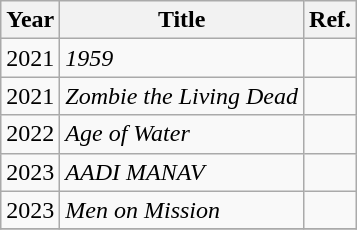<table class="wikitable">
<tr>
<th>Year</th>
<th>Title</th>
<th>Ref.</th>
</tr>
<tr>
<td>2021</td>
<td><em>1959</em></td>
<td></td>
</tr>
<tr>
<td>2021</td>
<td><em>Zombie the Living Dead</em></td>
<td></td>
</tr>
<tr>
<td>2022</td>
<td><em>Age of Water</em></td>
<td></td>
</tr>
<tr>
<td>2023</td>
<td><em>AADI MANAV</em></td>
<td></td>
</tr>
<tr>
<td>2023</td>
<td><em>Men on Mission</em></td>
<td></td>
</tr>
<tr>
</tr>
</table>
